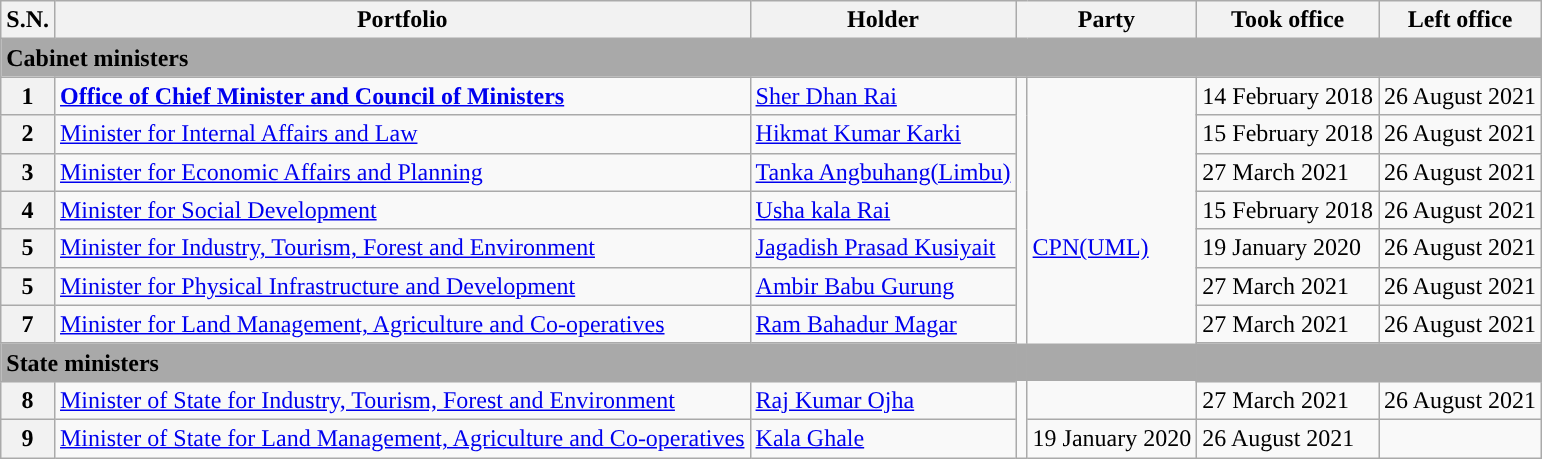<table class="wikitable">
<tr>
<th>S.N.</th>
<th>Portfolio</th>
<th>Holder</th>
<th colspan="2">Party</th>
<th>Took office</th>
<th>Left office</th>
</tr>
<tr>
<td colspan="7" bgcolor="darkgrey"><strong>Cabinet ministers</strong></td>
</tr>
<tr>
<th>1</th>
<td><strong><a href='#'>Office of Chief Minister and Council of Ministers</a></strong></td>
<td><a href='#'>Sher Dhan Rai</a></td>
<td rowspan="11"></td>
<td rowspan="9"><a href='#'>CPN(UML)</a></td>
<td>14 February 2018</td>
<td>26 August 2021</td>
</tr>
<tr>
<th>2</th>
<td><a href='#'>Minister for Internal Affairs and Law</a></td>
<td><a href='#'>Hikmat Kumar Karki</a></td>
<td>15 February 2018</td>
<td>26 August 2021</td>
</tr>
<tr>
<th>3</th>
<td><a href='#'>Minister for Economic Affairs and Planning</a></td>
<td><a href='#'>Tanka Angbuhang(Limbu)</a></td>
<td>27 March 2021</td>
<td>26 August 2021</td>
</tr>
<tr>
<th>4</th>
<td><a href='#'>Minister for Social Development</a></td>
<td><a href='#'>Usha kala Rai</a></td>
<td>15 February 2018</td>
<td>26 August 2021</td>
</tr>
<tr>
<th>5</th>
<td><a href='#'>Minister for Industry, Tourism, Forest and Environment</a></td>
<td><a href='#'>Jagadish Prasad Kusiyait</a></td>
<td>19 January 2020</td>
<td>26 August 2021</td>
</tr>
<tr>
<th>5</th>
<td><a href='#'>Minister for Physical Infrastructure and Development</a></td>
<td><a href='#'>Ambir Babu Gurung</a></td>
<td>27 March 2021</td>
<td>26 August 2021</td>
</tr>
<tr>
<th>7</th>
<td><a href='#'>Minister for Land Management, Agriculture and Co-operatives</a></td>
<td><a href='#'>Ram Bahadur Magar</a></td>
<td>27 March 2021</td>
<td>26 August 2021</td>
</tr>
<tr>
<td colspan="7" bgcolor="darkgrey"><strong>State ministers</strong></td>
</tr>
<tr>
<th>8</th>
<td><a href='#'>Minister of State for Industry, Tourism, Forest and Environment</a></td>
<td><a href='#'>Raj Kumar Ojha</a></td>
<td>27 March 2021</td>
<td>26 August 2021</td>
</tr>
<tr>
<th>9</th>
<td><a href='#'>Minister of State for Land Management, Agriculture and Co-operatives</a></td>
<td><a href='#'>Kala Ghale</a></td>
<td>19 January 2020</td>
<td>26 August 2021</td>
</tr>
</table>
